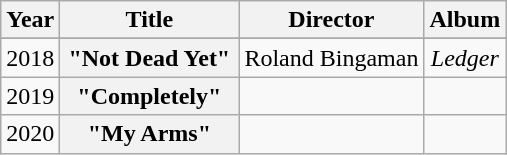<table class="wikitable plainrowheaders" style="text-align:center;">
<tr>
<th>Year</th>
<th style="width:7em;">Title</th>
<th>Director</th>
<th>Album</th>
</tr>
<tr style="font-size:smaller;">
</tr>
<tr>
<td>2018</td>
<th scope="row">"Not Dead Yet"</th>
<td>Roland Bingaman</td>
<td><em>Ledger</em></td>
</tr>
<tr>
<td>2019</td>
<th scope="row">"Completely"</th>
<td></td>
<td></td>
</tr>
<tr>
<td>2020</td>
<th scope="row">"My Arms"</th>
<td></td>
<td></td>
</tr>
</table>
